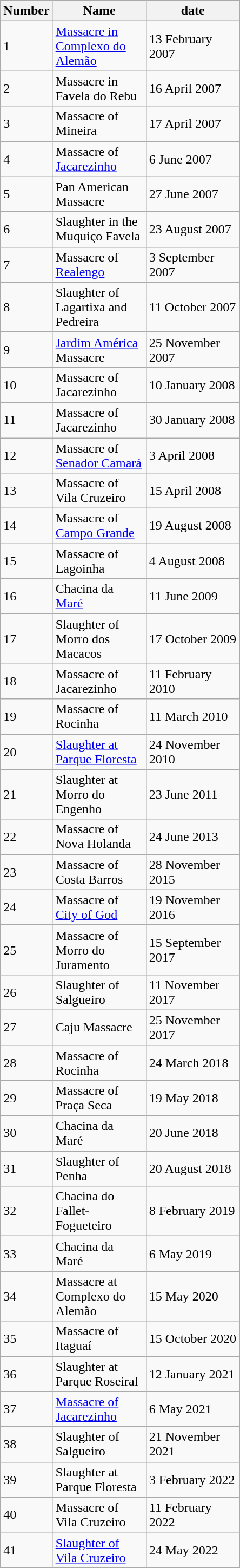<table class="sortable wikitable">
<tr>
<th style="width:8px;">Number</th>
<th style="width:108px;">Name</th>
<th style="width:108px;">date</th>
</tr>
<tr>
<td>1</td>
<td><a href='#'>Massacre in Complexo do Alemão</a></td>
<td>13 February 2007</td>
</tr>
<tr>
<td>2</td>
<td>Massacre in Favela do Rebu</td>
<td>16 April 2007</td>
</tr>
<tr>
<td>3</td>
<td>Massacre of Mineira</td>
<td>17 April 2007</td>
</tr>
<tr>
<td>4</td>
<td>Massacre of <a href='#'>Jacarezinho</a></td>
<td>6 June 2007</td>
</tr>
<tr>
<td>5</td>
<td>Pan American Massacre</td>
<td>27 June 2007</td>
</tr>
<tr>
<td>6</td>
<td>Slaughter in the Muquiço Favela</td>
<td>23 August 2007</td>
</tr>
<tr>
<td>7</td>
<td>Massacre of <a href='#'>Realengo</a></td>
<td>3 September 2007</td>
</tr>
<tr>
<td>8</td>
<td>Slaughter of Lagartixa and Pedreira</td>
<td>11 October 2007</td>
</tr>
<tr>
<td>9</td>
<td><a href='#'>Jardim América</a> Massacre</td>
<td>25 November 2007</td>
</tr>
<tr>
<td>10</td>
<td>Massacre of Jacarezinho</td>
<td>10 January 2008</td>
</tr>
<tr>
<td>11</td>
<td>Massacre of Jacarezinho</td>
<td>30 January 2008</td>
</tr>
<tr>
<td>12</td>
<td>Massacre of <a href='#'>Senador Camará</a></td>
<td>3 April 2008</td>
</tr>
<tr>
<td>13</td>
<td>Massacre of Vila Cruzeiro</td>
<td>15 April 2008</td>
</tr>
<tr>
<td>14</td>
<td>Massacre of <a href='#'>Campo Grande</a></td>
<td>19 August 2008</td>
</tr>
<tr>
<td>15</td>
<td>Massacre of Lagoinha</td>
<td>4 August 2008</td>
</tr>
<tr>
<td>16</td>
<td>Chacina da <a href='#'>Maré</a></td>
<td>11 June 2009</td>
</tr>
<tr>
<td>17</td>
<td>Slaughter of Morro dos Macacos</td>
<td>17 October 2009</td>
</tr>
<tr>
<td>18</td>
<td>Massacre of Jacarezinho</td>
<td>11 February 2010</td>
</tr>
<tr>
<td>19</td>
<td>Massacre of Rocinha</td>
<td>11 March 2010</td>
</tr>
<tr>
<td>20</td>
<td><a href='#'>Slaughter at Parque Floresta</a></td>
<td>24 November 2010</td>
</tr>
<tr>
<td>21</td>
<td>Slaughter at Morro do Engenho</td>
<td>23 June 2011</td>
</tr>
<tr>
<td>22</td>
<td>Massacre of Nova Holanda</td>
<td>24 June 2013</td>
</tr>
<tr>
<td>23</td>
<td>Massacre of Costa Barros</td>
<td>28 November 2015</td>
</tr>
<tr>
<td>24</td>
<td>Massacre of <a href='#'>City of God</a></td>
<td>19 November 2016</td>
</tr>
<tr>
<td>25</td>
<td>Massacre of Morro do Juramento</td>
<td>15 September 2017</td>
</tr>
<tr>
<td>26</td>
<td>Slaughter of Salgueiro</td>
<td>11 November 2017</td>
</tr>
<tr>
<td>27</td>
<td>Caju Massacre</td>
<td>25 November 2017</td>
</tr>
<tr>
<td>28</td>
<td>Massacre of Rocinha</td>
<td>24 March 2018</td>
</tr>
<tr>
<td>29</td>
<td>Massacre of Praça Seca</td>
<td>19 May 2018</td>
</tr>
<tr>
<td>30</td>
<td>Chacina da Maré</td>
<td>20 June 2018</td>
</tr>
<tr>
<td>31</td>
<td>Slaughter of Penha</td>
<td>20 August 2018</td>
</tr>
<tr>
<td>32</td>
<td>Chacina do Fallet-Fogueteiro</td>
<td>8 February 2019</td>
</tr>
<tr>
<td>33</td>
<td>Chacina da Maré</td>
<td>6 May 2019</td>
</tr>
<tr>
<td>34</td>
<td>Massacre at Complexo do Alemão</td>
<td>15 May 2020</td>
</tr>
<tr>
<td>35</td>
<td>Massacre of Itaguaí</td>
<td>15 October 2020</td>
</tr>
<tr>
<td>36</td>
<td>Slaughter at Parque Roseiral</td>
<td>12 January 2021</td>
</tr>
<tr>
<td>37</td>
<td><a href='#'>Massacre of Jacarezinho</a></td>
<td>6 May 2021</td>
</tr>
<tr>
<td>38</td>
<td>Slaughter of Salgueiro</td>
<td>21 November 2021</td>
</tr>
<tr>
<td>39</td>
<td>Slaughter at Parque Floresta</td>
<td>3 February 2022</td>
</tr>
<tr>
<td>40</td>
<td>Massacre of Vila Cruzeiro</td>
<td>11 February 2022</td>
</tr>
<tr>
<td>41</td>
<td><a href='#'>Slaughter of Vila Cruzeiro</a></td>
<td>24 May 2022</td>
</tr>
<tr>
</tr>
</table>
